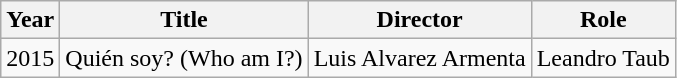<table class="wikitable">
<tr>
<th>Year</th>
<th>Title</th>
<th>Director</th>
<th>Role</th>
</tr>
<tr>
<td>2015</td>
<td>Quién soy? (Who am I?)</td>
<td>Luis Alvarez Armenta</td>
<td>Leandro Taub</td>
</tr>
</table>
